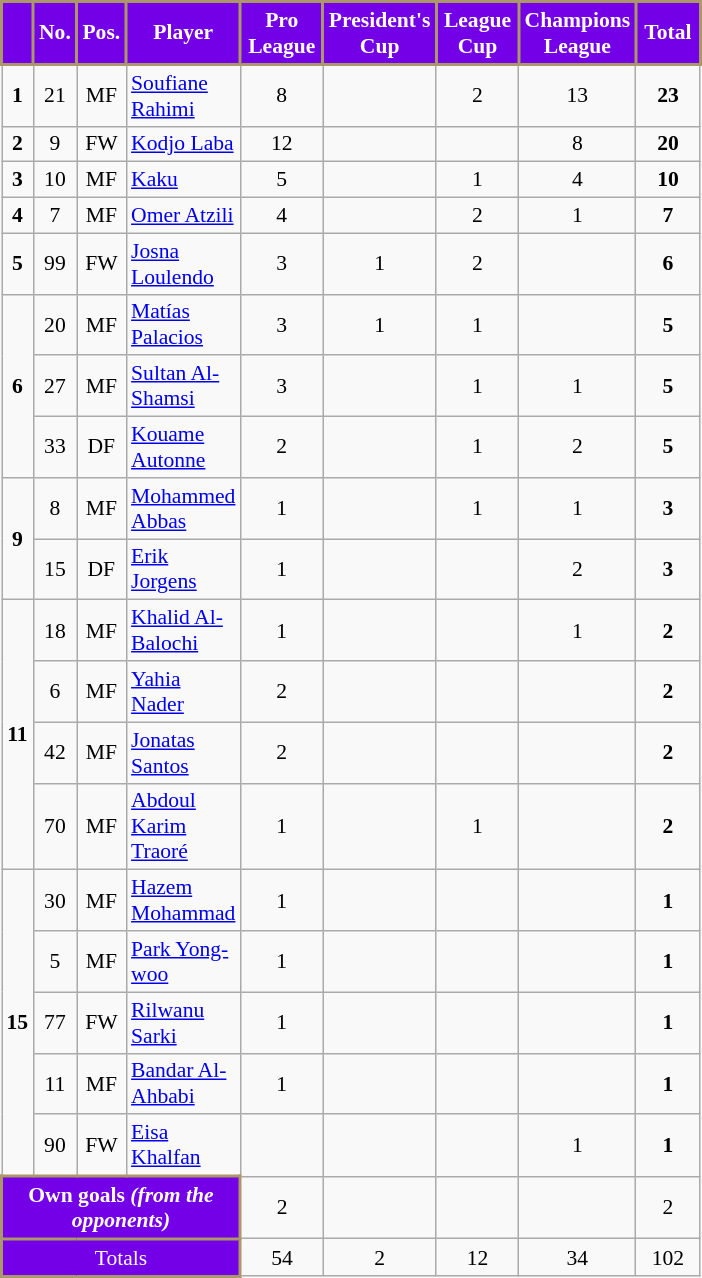<table class="wikitable" style="width:37%; text-align:center; font-size:90%;">
<tr>
<th style="color:#FFFFFF; background:#7300E6; border:2px solid #AB9767;"></th>
<th style="color:#FFFFFF; background:#7300E6; border:2px solid #AB9767;">No.</th>
<th style="color:#FFFFFF; background:#7300E6; border:2px solid #AB9767;">Pos.</th>
<th style="color:#FFFFFF; background:#7300E6; border:2px solid #AB9767;">Player</th>
<th style="color:#FFFFFF; background:#7300E6; border:2px solid #AB9767;" width=80>Pro League</th>
<th style="color:#FFFFFF; background:#7300E6; border:2px solid #AB9767;">President's Cup</th>
<th style="color:#FFFFFF; background:#7300E6; border:2px solid #AB9767;" width=80>League Cup</th>
<th style="color:#FFFFFF; background:#7300E6; border:2px solid #AB9767;">Champions League</th>
<th style="color:#FFFFFF; background:#7300E6; border:2px solid #AB9767;" width=80>Total</th>
</tr>
<tr>
<td rowspan=1><strong>1</strong></td>
<td>21</td>
<td>MF</td>
<td align="left"> <a href='#'>Soufiane Rahimi</a></td>
<td>8</td>
<td></td>
<td>2</td>
<td>13</td>
<td><strong>23</strong></td>
</tr>
<tr>
<td rowspan=1><strong>2</strong></td>
<td>9</td>
<td>FW</td>
<td align="left"> <a href='#'>Kodjo Laba</a></td>
<td>12</td>
<td></td>
<td></td>
<td>8</td>
<td><strong>20</strong></td>
</tr>
<tr>
<td><strong>3</strong></td>
<td>10</td>
<td>MF</td>
<td align="left"> <a href='#'>Kaku</a></td>
<td>5</td>
<td></td>
<td>1</td>
<td>4</td>
<td><strong>10</strong></td>
</tr>
<tr>
<td rowspan=1><strong>4</strong></td>
<td>7</td>
<td>MF</td>
<td align="left"> <a href='#'>Omer Atzili</a></td>
<td>4</td>
<td></td>
<td>2</td>
<td>1</td>
<td><strong>7</strong></td>
</tr>
<tr>
<td rowspan=1><strong>5</strong></td>
<td>99</td>
<td>FW</td>
<td align="left"> <a href='#'>Josna Loulendo</a></td>
<td>3</td>
<td>1</td>
<td>2</td>
<td></td>
<td><strong>6</strong></td>
</tr>
<tr>
<td rowspan=3><strong>6</strong></td>
<td>20</td>
<td>MF</td>
<td align="left"> <a href='#'>Matías Palacios</a></td>
<td>3</td>
<td>1</td>
<td>1</td>
<td></td>
<td><strong>5</strong></td>
</tr>
<tr>
<td>27</td>
<td>MF</td>
<td align="left"> <a href='#'>Sultan Al-Shamsi</a></td>
<td>3</td>
<td></td>
<td>1</td>
<td>1</td>
<td><strong>5</strong></td>
</tr>
<tr>
<td>33</td>
<td>DF</td>
<td align="left"> <a href='#'>Kouame Autonne</a></td>
<td>2</td>
<td></td>
<td>1</td>
<td>2</td>
<td><strong>5</strong></td>
</tr>
<tr>
<td rowspan=2><strong>9</strong></td>
<td>8</td>
<td>MF</td>
<td align="left"> <a href='#'>Mohammed Abbas</a></td>
<td>1</td>
<td></td>
<td>1</td>
<td>1</td>
<td><strong>3</strong></td>
</tr>
<tr>
<td>15</td>
<td>DF</td>
<td align="left"> <a href='#'>Erik Jorgens</a></td>
<td>1</td>
<td></td>
<td></td>
<td>2</td>
<td><strong>3</strong></td>
</tr>
<tr>
<td rowspan=4><strong>11</strong></td>
<td>18</td>
<td>MF</td>
<td align="left"> <a href='#'>Khalid Al-Balochi</a></td>
<td>1</td>
<td></td>
<td></td>
<td>1</td>
<td><strong>2</strong></td>
</tr>
<tr>
<td>6</td>
<td>MF</td>
<td align="left"> <a href='#'>Yahia Nader</a></td>
<td>2</td>
<td></td>
<td></td>
<td></td>
<td><strong>2</strong></td>
</tr>
<tr>
<td>42</td>
<td>MF</td>
<td align="left"> <a href='#'>Jonatas Santos</a></td>
<td>2</td>
<td></td>
<td></td>
<td></td>
<td><strong>2</strong></td>
</tr>
<tr>
<td>70</td>
<td>MF</td>
<td align="left"> <a href='#'>Abdoul Karim Traoré</a></td>
<td>1</td>
<td></td>
<td>1</td>
<td></td>
<td><strong>2</strong></td>
</tr>
<tr>
<td rowspan=5><strong>15</strong></td>
<td>30</td>
<td>MF</td>
<td align="left"> <a href='#'>Hazem Mohammad</a></td>
<td>1</td>
<td></td>
<td></td>
<td></td>
<td><strong>1</strong></td>
</tr>
<tr>
<td>5</td>
<td>MF</td>
<td align="left"> <a href='#'>Park Yong-woo</a></td>
<td>1</td>
<td></td>
<td></td>
<td></td>
<td><strong>1</strong></td>
</tr>
<tr>
<td>77</td>
<td>FW</td>
<td align="left"> <a href='#'>Rilwanu Sarki</a></td>
<td>1</td>
<td></td>
<td></td>
<td></td>
<td><strong>1</strong></td>
</tr>
<tr>
<td>11</td>
<td>MF</td>
<td align="left"> <a href='#'>Bandar Al-Ahbabi</a></td>
<td>1</td>
<td></td>
<td></td>
<td></td>
<td><strong>1</strong></td>
</tr>
<tr>
<td>90</td>
<td>FW</td>
<td align="left"> <a href='#'>Eisa Khalfan</a></td>
<td></td>
<td></td>
<td></td>
<td>1</td>
<td><strong>1</strong></td>
</tr>
<tr class="sortbottom">
<td style="color:#FFFFFF; background:#7300E6; border:2px solid #AB9767"; colspan=4><strong>Own goals <em>(from the opponents)<strong><em></td>
<td>2</td>
<td></td>
<td></td>
<td></td>
<td></strong>2<strong></td>
</tr>
<tr class="sortbottom">
<td style="color:#FFFFFF; background:#7300E6; border:2px solid #AB9767"; colspan=4></strong>Totals<strong></td>
<td></strong>54<strong></td>
<td></strong>2<strong></td>
<td></strong>12<strong></td>
<td></strong>34<strong></td>
<td></strong>102<strong></td>
</tr>
</table>
